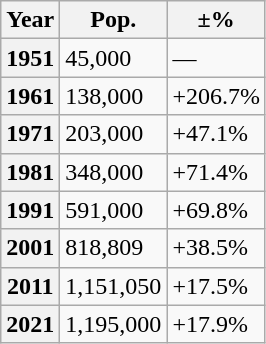<table class="wikitable">
<tr>
<th>Year</th>
<th><abbr>Pop.</abbr></th>
<th><abbr>±%</abbr></th>
</tr>
<tr>
<th>1951</th>
<td>45,000</td>
<td>—    </td>
</tr>
<tr>
<th>1961</th>
<td>138,000</td>
<td>+206.7%</td>
</tr>
<tr>
<th>1971</th>
<td>203,000</td>
<td>+47.1%</td>
</tr>
<tr>
<th>1981</th>
<td>348,000</td>
<td>+71.4%</td>
</tr>
<tr>
<th>1991</th>
<td>591,000</td>
<td>+69.8%</td>
</tr>
<tr>
<th>2001</th>
<td>818,809</td>
<td>+38.5%</td>
</tr>
<tr>
<th>2011</th>
<td>1,151,050</td>
<td>+17.5%</td>
</tr>
<tr>
<th>2021</th>
<td>1,195,000</td>
<td>+17.9%</td>
</tr>
</table>
